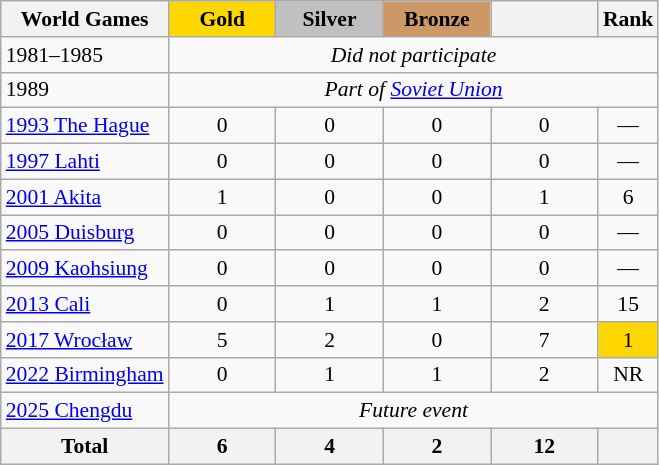<table class="wikitable" style="text-align:center; font-size:90%;">
<tr>
<th>World Games</th>
<td style="background:gold; width:4.5em; font-weight:bold;">Gold<br></td>
<td style="background:silver; width:4.5em; font-weight:bold;">Silver<br></td>
<td style="background:#cc9966; width:4.5em; font-weight:bold;">Bronze<br></td>
<th style="width:4.5em; font-weight:bold;"></th>
<th>Rank</th>
</tr>
<tr>
<td align=left>1981–1985</td>
<td colspan=5><em>Did not participate</em></td>
</tr>
<tr>
<td align=left>1989</td>
<td colspan=5><em>Part of  <a href='#'>Soviet Union</a></em></td>
</tr>
<tr>
<td align=left> <a href='#'>1993 The Hague</a></td>
<td>0</td>
<td>0</td>
<td>0</td>
<td>0</td>
<td>—</td>
</tr>
<tr>
<td align=left> <a href='#'>1997 Lahti</a></td>
<td>0</td>
<td>0</td>
<td>0</td>
<td>0</td>
<td>—</td>
</tr>
<tr>
<td align=left> <a href='#'>2001 Akita</a></td>
<td>1</td>
<td>0</td>
<td>0</td>
<td>1</td>
<td>6</td>
</tr>
<tr>
<td align=left> <a href='#'>2005 Duisburg</a></td>
<td>0</td>
<td>0</td>
<td>0</td>
<td>0</td>
<td>—</td>
</tr>
<tr>
<td align=left> <a href='#'>2009 Kaohsiung</a></td>
<td>0</td>
<td>0</td>
<td>0</td>
<td>0</td>
<td>—</td>
</tr>
<tr>
<td align=left> <a href='#'>2013 Cali</a></td>
<td>0</td>
<td>1</td>
<td>1</td>
<td>2</td>
<td>15</td>
</tr>
<tr>
<td align=left> <a href='#'>2017 Wrocław</a></td>
<td>5</td>
<td>2</td>
<td>0</td>
<td>7</td>
<td style="background:gold">1</td>
</tr>
<tr>
<td align=left> <a href='#'>2022 Birmingham</a></td>
<td>0</td>
<td>1</td>
<td>1</td>
<td>2</td>
<td>NR</td>
</tr>
<tr>
<td align=left> <a href='#'>2025 Chengdu</a></td>
<td colspan=5><em>Future event</em></td>
</tr>
<tr>
<th>Total</th>
<th>6</th>
<th>4</th>
<th>2</th>
<th>12</th>
<th></th>
</tr>
</table>
